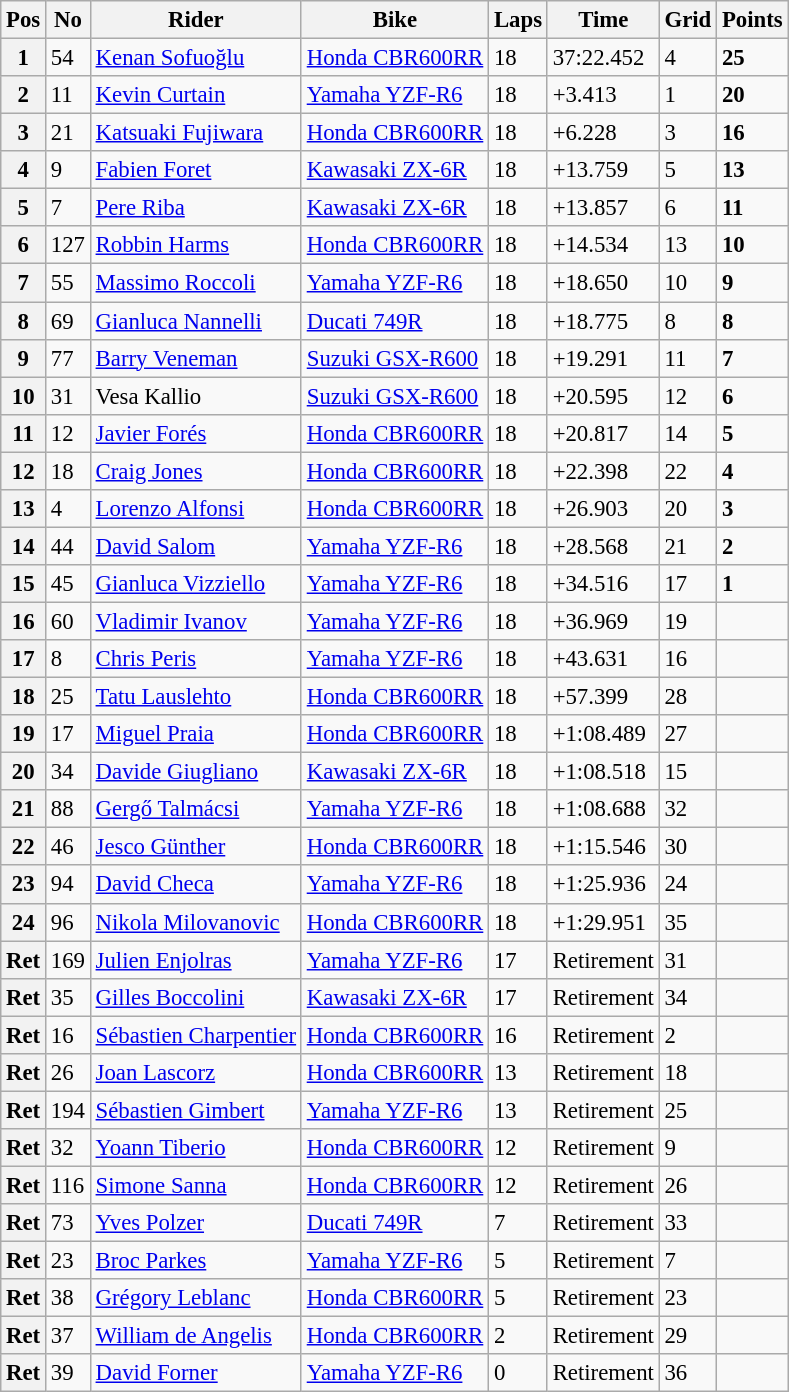<table class="wikitable" style="font-size: 95%;">
<tr>
<th>Pos</th>
<th>No</th>
<th>Rider</th>
<th>Bike</th>
<th>Laps</th>
<th>Time</th>
<th>Grid</th>
<th>Points</th>
</tr>
<tr>
<th>1</th>
<td>54</td>
<td> <a href='#'>Kenan Sofuoğlu</a></td>
<td><a href='#'>Honda CBR600RR</a></td>
<td>18</td>
<td>37:22.452</td>
<td>4</td>
<td><strong>25</strong></td>
</tr>
<tr>
<th>2</th>
<td>11</td>
<td> <a href='#'>Kevin Curtain</a></td>
<td><a href='#'>Yamaha YZF-R6</a></td>
<td>18</td>
<td>+3.413</td>
<td>1</td>
<td><strong>20</strong></td>
</tr>
<tr>
<th>3</th>
<td>21</td>
<td> <a href='#'>Katsuaki Fujiwara</a></td>
<td><a href='#'>Honda CBR600RR</a></td>
<td>18</td>
<td>+6.228</td>
<td>3</td>
<td><strong>16</strong></td>
</tr>
<tr>
<th>4</th>
<td>9</td>
<td> <a href='#'>Fabien Foret</a></td>
<td><a href='#'>Kawasaki ZX-6R</a></td>
<td>18</td>
<td>+13.759</td>
<td>5</td>
<td><strong>13</strong></td>
</tr>
<tr>
<th>5</th>
<td>7</td>
<td> <a href='#'>Pere Riba</a></td>
<td><a href='#'>Kawasaki ZX-6R</a></td>
<td>18</td>
<td>+13.857</td>
<td>6</td>
<td><strong>11</strong></td>
</tr>
<tr>
<th>6</th>
<td>127</td>
<td> <a href='#'>Robbin Harms</a></td>
<td><a href='#'>Honda CBR600RR</a></td>
<td>18</td>
<td>+14.534</td>
<td>13</td>
<td><strong>10</strong></td>
</tr>
<tr>
<th>7</th>
<td>55</td>
<td> <a href='#'>Massimo Roccoli</a></td>
<td><a href='#'>Yamaha YZF-R6</a></td>
<td>18</td>
<td>+18.650</td>
<td>10</td>
<td><strong>9</strong></td>
</tr>
<tr>
<th>8</th>
<td>69</td>
<td> <a href='#'>Gianluca Nannelli</a></td>
<td><a href='#'>Ducati 749R</a></td>
<td>18</td>
<td>+18.775</td>
<td>8</td>
<td><strong>8</strong></td>
</tr>
<tr>
<th>9</th>
<td>77</td>
<td> <a href='#'>Barry Veneman</a></td>
<td><a href='#'>Suzuki GSX-R600</a></td>
<td>18</td>
<td>+19.291</td>
<td>11</td>
<td><strong>7</strong></td>
</tr>
<tr>
<th>10</th>
<td>31</td>
<td> Vesa Kallio</td>
<td><a href='#'>Suzuki GSX-R600</a></td>
<td>18</td>
<td>+20.595</td>
<td>12</td>
<td><strong>6</strong></td>
</tr>
<tr>
<th>11</th>
<td>12</td>
<td> <a href='#'>Javier Forés</a></td>
<td><a href='#'>Honda CBR600RR</a></td>
<td>18</td>
<td>+20.817</td>
<td>14</td>
<td><strong>5</strong></td>
</tr>
<tr>
<th>12</th>
<td>18</td>
<td> <a href='#'>Craig Jones</a></td>
<td><a href='#'>Honda CBR600RR</a></td>
<td>18</td>
<td>+22.398</td>
<td>22</td>
<td><strong>4</strong></td>
</tr>
<tr>
<th>13</th>
<td>4</td>
<td> <a href='#'>Lorenzo Alfonsi</a></td>
<td><a href='#'>Honda CBR600RR</a></td>
<td>18</td>
<td>+26.903</td>
<td>20</td>
<td><strong>3</strong></td>
</tr>
<tr>
<th>14</th>
<td>44</td>
<td> <a href='#'>David Salom</a></td>
<td><a href='#'>Yamaha YZF-R6</a></td>
<td>18</td>
<td>+28.568</td>
<td>21</td>
<td><strong>2</strong></td>
</tr>
<tr>
<th>15</th>
<td>45</td>
<td> <a href='#'>Gianluca Vizziello</a></td>
<td><a href='#'>Yamaha YZF-R6</a></td>
<td>18</td>
<td>+34.516</td>
<td>17</td>
<td><strong>1</strong></td>
</tr>
<tr>
<th>16</th>
<td>60</td>
<td> <a href='#'>Vladimir Ivanov</a></td>
<td><a href='#'>Yamaha YZF-R6</a></td>
<td>18</td>
<td>+36.969</td>
<td>19</td>
<td></td>
</tr>
<tr>
<th>17</th>
<td>8</td>
<td> <a href='#'>Chris Peris</a></td>
<td><a href='#'>Yamaha YZF-R6</a></td>
<td>18</td>
<td>+43.631</td>
<td>16</td>
<td></td>
</tr>
<tr>
<th>18</th>
<td>25</td>
<td> <a href='#'>Tatu Lauslehto</a></td>
<td><a href='#'>Honda CBR600RR</a></td>
<td>18</td>
<td>+57.399</td>
<td>28</td>
<td></td>
</tr>
<tr>
<th>19</th>
<td>17</td>
<td> <a href='#'>Miguel Praia</a></td>
<td><a href='#'>Honda CBR600RR</a></td>
<td>18</td>
<td>+1:08.489</td>
<td>27</td>
<td></td>
</tr>
<tr>
<th>20</th>
<td>34</td>
<td> <a href='#'>Davide Giugliano</a></td>
<td><a href='#'>Kawasaki ZX-6R</a></td>
<td>18</td>
<td>+1:08.518</td>
<td>15</td>
<td></td>
</tr>
<tr>
<th>21</th>
<td>88</td>
<td> <a href='#'>Gergő Talmácsi</a></td>
<td><a href='#'>Yamaha YZF-R6</a></td>
<td>18</td>
<td>+1:08.688</td>
<td>32</td>
<td></td>
</tr>
<tr>
<th>22</th>
<td>46</td>
<td> <a href='#'>Jesco Günther</a></td>
<td><a href='#'>Honda CBR600RR</a></td>
<td>18</td>
<td>+1:15.546</td>
<td>30</td>
<td></td>
</tr>
<tr>
<th>23</th>
<td>94</td>
<td> <a href='#'>David Checa</a></td>
<td><a href='#'>Yamaha YZF-R6</a></td>
<td>18</td>
<td>+1:25.936</td>
<td>24</td>
<td></td>
</tr>
<tr>
<th>24</th>
<td>96</td>
<td> <a href='#'>Nikola Milovanovic</a></td>
<td><a href='#'>Honda CBR600RR</a></td>
<td>18</td>
<td>+1:29.951</td>
<td>35</td>
<td></td>
</tr>
<tr>
<th>Ret</th>
<td>169</td>
<td> <a href='#'>Julien Enjolras</a></td>
<td><a href='#'>Yamaha YZF-R6</a></td>
<td>17</td>
<td>Retirement</td>
<td>31</td>
<td></td>
</tr>
<tr>
<th>Ret</th>
<td>35</td>
<td> <a href='#'>Gilles Boccolini</a></td>
<td><a href='#'>Kawasaki ZX-6R</a></td>
<td>17</td>
<td>Retirement</td>
<td>34</td>
<td></td>
</tr>
<tr>
<th>Ret</th>
<td>16</td>
<td> <a href='#'>Sébastien Charpentier</a></td>
<td><a href='#'>Honda CBR600RR</a></td>
<td>16</td>
<td>Retirement</td>
<td>2</td>
<td></td>
</tr>
<tr>
<th>Ret</th>
<td>26</td>
<td> <a href='#'>Joan Lascorz</a></td>
<td><a href='#'>Honda CBR600RR</a></td>
<td>13</td>
<td>Retirement</td>
<td>18</td>
<td></td>
</tr>
<tr>
<th>Ret</th>
<td>194</td>
<td> <a href='#'>Sébastien Gimbert</a></td>
<td><a href='#'>Yamaha YZF-R6</a></td>
<td>13</td>
<td>Retirement</td>
<td>25</td>
<td></td>
</tr>
<tr>
<th>Ret</th>
<td>32</td>
<td> <a href='#'>Yoann Tiberio</a></td>
<td><a href='#'>Honda CBR600RR</a></td>
<td>12</td>
<td>Retirement</td>
<td>9</td>
<td></td>
</tr>
<tr>
<th>Ret</th>
<td>116</td>
<td> <a href='#'>Simone Sanna</a></td>
<td><a href='#'>Honda CBR600RR</a></td>
<td>12</td>
<td>Retirement</td>
<td>26</td>
<td></td>
</tr>
<tr>
<th>Ret</th>
<td>73</td>
<td> <a href='#'>Yves Polzer</a></td>
<td><a href='#'>Ducati 749R</a></td>
<td>7</td>
<td>Retirement</td>
<td>33</td>
<td></td>
</tr>
<tr>
<th>Ret</th>
<td>23</td>
<td> <a href='#'>Broc Parkes</a></td>
<td><a href='#'>Yamaha YZF-R6</a></td>
<td>5</td>
<td>Retirement</td>
<td>7</td>
<td></td>
</tr>
<tr>
<th>Ret</th>
<td>38</td>
<td> <a href='#'>Grégory Leblanc</a></td>
<td><a href='#'>Honda CBR600RR</a></td>
<td>5</td>
<td>Retirement</td>
<td>23</td>
<td></td>
</tr>
<tr>
<th>Ret</th>
<td>37</td>
<td> <a href='#'>William de Angelis</a></td>
<td><a href='#'>Honda CBR600RR</a></td>
<td>2</td>
<td>Retirement</td>
<td>29</td>
<td></td>
</tr>
<tr>
<th>Ret</th>
<td>39</td>
<td> <a href='#'>David Forner</a></td>
<td><a href='#'>Yamaha YZF-R6</a></td>
<td>0</td>
<td>Retirement</td>
<td>36</td>
<td></td>
</tr>
</table>
